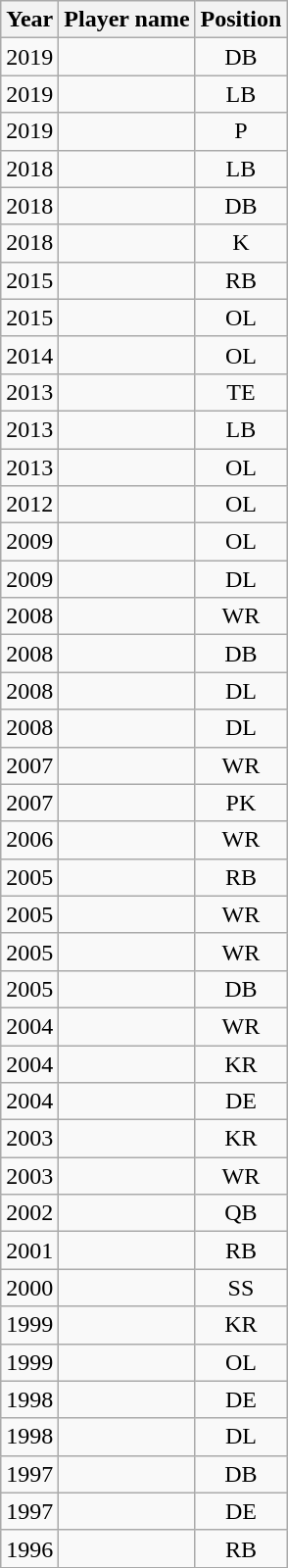<table class="wikitable sortable">
<tr>
<th>Year</th>
<th>Player name</th>
<th>Position</th>
</tr>
<tr>
<td align="center">2019</td>
<td align="center"></td>
<td align="center">DB</td>
</tr>
<tr>
<td align="center">2019</td>
<td align="center"></td>
<td align="center">LB</td>
</tr>
<tr>
<td align="center">2019</td>
<td align="center"></td>
<td align="center">P</td>
</tr>
<tr>
<td align="center">2018</td>
<td align="center"></td>
<td align="center">LB</td>
</tr>
<tr>
<td align="center">2018</td>
<td align="center"></td>
<td align="center">DB</td>
</tr>
<tr>
<td align="center">2018</td>
<td align="center"></td>
<td align="center">K</td>
</tr>
<tr>
<td align="center">2015</td>
<td align="center"></td>
<td align="center">RB</td>
</tr>
<tr>
<td align="center">2015</td>
<td align="center"></td>
<td align="center">OL</td>
</tr>
<tr>
<td align="center">2014</td>
<td align="center"></td>
<td align="center">OL</td>
</tr>
<tr>
<td align="center">2013</td>
<td align="center"></td>
<td align="center">TE</td>
</tr>
<tr>
<td align="center">2013</td>
<td align="center"></td>
<td align="center">LB</td>
</tr>
<tr>
<td align="center">2013</td>
<td align="center"></td>
<td align="center">OL</td>
</tr>
<tr>
<td align="center">2012</td>
<td align="center"></td>
<td align="center">OL</td>
</tr>
<tr>
<td align="center">2009</td>
<td align="center"></td>
<td align="center">OL</td>
</tr>
<tr>
<td align="center">2009</td>
<td align="center"></td>
<td align="center">DL</td>
</tr>
<tr>
<td align="center">2008</td>
<td align="center"></td>
<td align="center">WR</td>
</tr>
<tr>
<td align="center">2008</td>
<td align="center"></td>
<td align="center">DB</td>
</tr>
<tr>
<td align="center">2008</td>
<td align="center"></td>
<td align="center">DL</td>
</tr>
<tr>
<td align="center">2008</td>
<td align="center"></td>
<td align="center">DL</td>
</tr>
<tr>
<td align="center">2007</td>
<td align="center"></td>
<td align="center">WR</td>
</tr>
<tr>
<td align="center">2007</td>
<td align="center"></td>
<td align="center">PK</td>
</tr>
<tr>
<td align="center">2006</td>
<td align="center"></td>
<td align="center">WR</td>
</tr>
<tr>
<td align="center">2005</td>
<td align="center"></td>
<td align="center">RB</td>
</tr>
<tr>
<td align="center">2005</td>
<td align="center"></td>
<td align="center">WR</td>
</tr>
<tr>
<td align="center">2005</td>
<td align="center"></td>
<td align="center">WR</td>
</tr>
<tr>
<td align="center">2005</td>
<td align="center"></td>
<td align="center">DB</td>
</tr>
<tr>
<td align="center">2004</td>
<td align="center"></td>
<td align="center">WR</td>
</tr>
<tr>
<td align="center">2004</td>
<td align="center"></td>
<td align="center">KR</td>
</tr>
<tr>
<td align="center">2004</td>
<td align="center"></td>
<td align="center">DE</td>
</tr>
<tr>
<td align="center">2003</td>
<td align="center"></td>
<td align="center">KR</td>
</tr>
<tr>
<td align="center">2003</td>
<td align="center"></td>
<td align="center">WR</td>
</tr>
<tr>
<td align="center">2002</td>
<td align="center"></td>
<td align="center">QB</td>
</tr>
<tr>
<td align="center">2001</td>
<td align="center"></td>
<td align="center">RB</td>
</tr>
<tr>
<td align="center">2000</td>
<td align="center"></td>
<td align="center">SS</td>
</tr>
<tr>
<td align="center">1999</td>
<td align="center"></td>
<td align="center">KR</td>
</tr>
<tr>
<td align="center">1999</td>
<td align="center"></td>
<td align="center">OL</td>
</tr>
<tr>
<td align="center">1998</td>
<td align="center"></td>
<td align="center">DE</td>
</tr>
<tr>
<td align="center">1998</td>
<td align="center"></td>
<td align="center">DL</td>
</tr>
<tr>
<td align="center">1997</td>
<td align="center"></td>
<td align="center">DB</td>
</tr>
<tr>
<td align="center">1997</td>
<td align="center"></td>
<td align="center">DE</td>
</tr>
<tr>
<td align="center">1996</td>
<td align="center"></td>
<td align="center">RB</td>
</tr>
<tr>
</tr>
</table>
